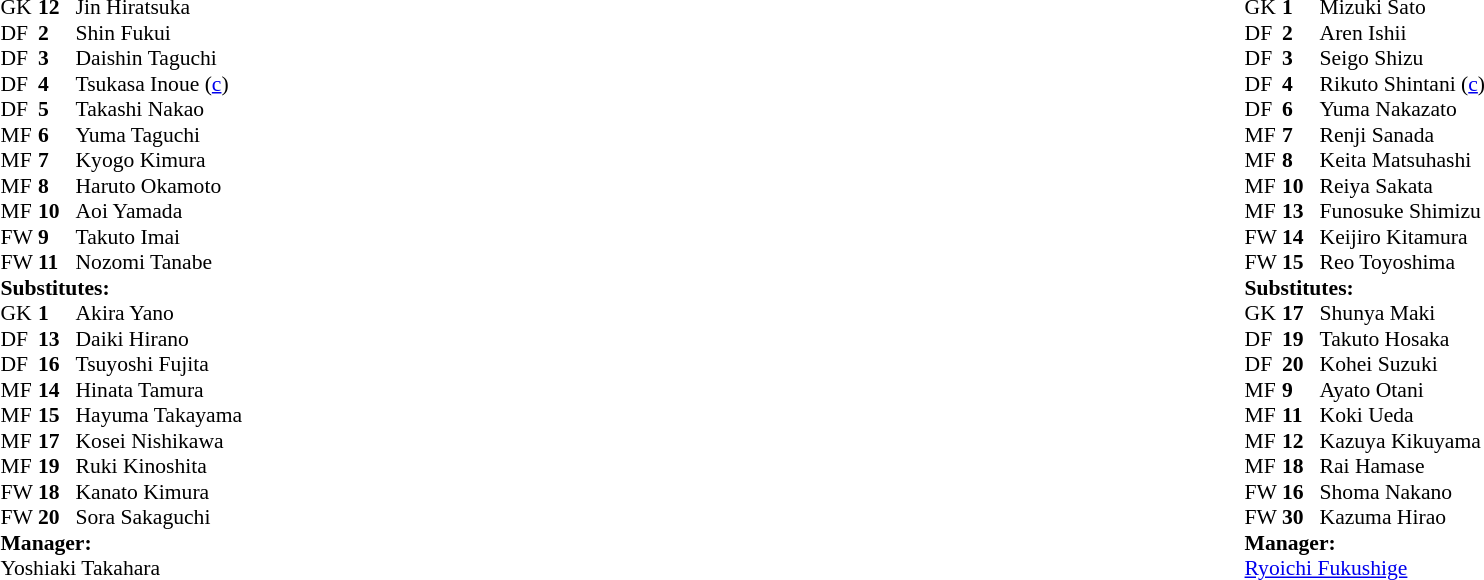<table style="width:100%">
<tr>
<td style="vertical-align:top;width:40%"><br><table style="font-size:90%" cellspacing="0" cellpadding="0">
<tr>
<th width=25></th>
<th width=25></th>
</tr>
<tr>
<td>GK</td>
<td><strong>12</strong></td>
<td> Jin Hiratsuka</td>
</tr>
<tr>
<td>DF</td>
<td><strong>2</strong></td>
<td> Shin Fukui</td>
</tr>
<tr>
<td>DF</td>
<td><strong>3</strong></td>
<td> Daishin Taguchi</td>
</tr>
<tr>
<td>DF</td>
<td><strong>4</strong></td>
<td> Tsukasa Inoue (<a href='#'>c</a>)</td>
</tr>
<tr>
<td>DF</td>
<td><strong>5</strong></td>
<td> Takashi Nakao</td>
</tr>
<tr>
<td>MF</td>
<td><strong>6</strong></td>
<td> Yuma Taguchi</td>
<td></td>
<td></td>
</tr>
<tr>
<td>MF</td>
<td><strong>7</strong></td>
<td> Kyogo Kimura</td>
</tr>
<tr>
<td>MF</td>
<td><strong>8</strong></td>
<td> Haruto Okamoto</td>
</tr>
<tr>
<td>MF</td>
<td><strong>10</strong></td>
<td> Aoi Yamada</td>
</tr>
<tr>
<td>FW</td>
<td><strong>9</strong></td>
<td> Takuto Imai</td>
</tr>
<tr>
<td>FW</td>
<td><strong>11</strong></td>
<td> Nozomi Tanabe</td>
<td></td>
<td></td>
</tr>
<tr>
<td colspan=4><strong>Substitutes:</strong></td>
</tr>
<tr>
<td>GK</td>
<td><strong>1</strong></td>
<td> Akira Yano</td>
</tr>
<tr>
<td>DF</td>
<td><strong>13</strong></td>
<td> Daiki Hirano</td>
</tr>
<tr>
<td>DF</td>
<td><strong>16</strong></td>
<td> Tsuyoshi Fujita</td>
</tr>
<tr>
<td>MF</td>
<td><strong>14</strong></td>
<td> Hinata Tamura</td>
<td></td>
<td></td>
</tr>
<tr>
<td>MF</td>
<td><strong>15</strong></td>
<td> Hayuma Takayama</td>
</tr>
<tr>
<td>MF</td>
<td><strong>17</strong></td>
<td> Kosei Nishikawa</td>
</tr>
<tr>
<td>MF</td>
<td><strong>19</strong></td>
<td> Ruki Kinoshita</td>
<td></td>
<td></td>
</tr>
<tr>
<td>FW</td>
<td><strong>18</strong></td>
<td> Kanato Kimura</td>
</tr>
<tr>
<td>FW</td>
<td><strong>20</strong></td>
<td> Sora Sakaguchi</td>
</tr>
<tr>
<td colspan=4><strong>Manager:</strong></td>
</tr>
<tr>
<td colspan="4"> Yoshiaki Takahara</td>
</tr>
</table>
</td>
<td style="vertical-align:top; width:50%"><br><table cellspacing="0" cellpadding="0" style="font-size:90%; margin:auto">
<tr>
<th width=25></th>
<th width=25></th>
</tr>
<tr>
<td>GK</td>
<td><strong>1</strong></td>
<td> Mizuki Sato</td>
</tr>
<tr>
<td>DF</td>
<td><strong>2</strong></td>
<td> Aren Ishii</td>
<td></td>
<td></td>
</tr>
<tr>
<td>DF</td>
<td><strong>3</strong></td>
<td> Seigo Shizu</td>
</tr>
<tr>
<td>DF</td>
<td><strong>4</strong></td>
<td> Rikuto Shintani (<a href='#'>c</a>)</td>
</tr>
<tr>
<td>DF</td>
<td><strong>6</strong></td>
<td> Yuma Nakazato</td>
</tr>
<tr>
<td>MF</td>
<td><strong>7</strong></td>
<td> Renji Sanada</td>
</tr>
<tr>
<td>MF</td>
<td><strong>8</strong></td>
<td> Keita Matsuhashi</td>
</tr>
<tr>
<td>MF</td>
<td><strong>10</strong></td>
<td> Reiya Sakata</td>
<td></td>
<td></td>
</tr>
<tr>
<td>MF</td>
<td><strong>13</strong></td>
<td> Funosuke Shimizu</td>
<td></td>
<td></td>
</tr>
<tr>
<td>FW</td>
<td><strong>14</strong></td>
<td> Keijiro Kitamura</td>
</tr>
<tr>
<td>FW</td>
<td><strong>15</strong></td>
<td> Reo Toyoshima</td>
<td></td>
<td></td>
</tr>
<tr>
<td colspan=4><strong>Substitutes:</strong></td>
</tr>
<tr>
<td>GK</td>
<td><strong>17</strong></td>
<td> Shunya Maki</td>
</tr>
<tr>
<td>DF</td>
<td><strong>19</strong></td>
<td> Takuto Hosaka</td>
<td></td>
<td></td>
</tr>
<tr>
<td>DF</td>
<td><strong>20</strong></td>
<td> Kohei Suzuki</td>
</tr>
<tr>
<td>MF</td>
<td><strong>9</strong></td>
<td> Ayato Otani</td>
<td></td>
<td></td>
</tr>
<tr>
<td>MF</td>
<td><strong>11</strong></td>
<td> Koki Ueda</td>
</tr>
<tr>
<td>MF</td>
<td><strong>12</strong></td>
<td> Kazuya Kikuyama</td>
</tr>
<tr>
<td>MF</td>
<td><strong>18</strong></td>
<td> Rai Hamase</td>
</tr>
<tr>
<td>FW</td>
<td><strong>16</strong></td>
<td> Shoma Nakano</td>
<td></td>
<td></td>
</tr>
<tr>
<td>FW</td>
<td><strong>30</strong></td>
<td> Kazuma Hirao</td>
<td></td>
<td></td>
</tr>
<tr>
<td colspan=4><strong>Manager:</strong></td>
</tr>
<tr>
<td colspan="4"> <a href='#'>Ryoichi Fukushige</a></td>
</tr>
</table>
</td>
</tr>
</table>
